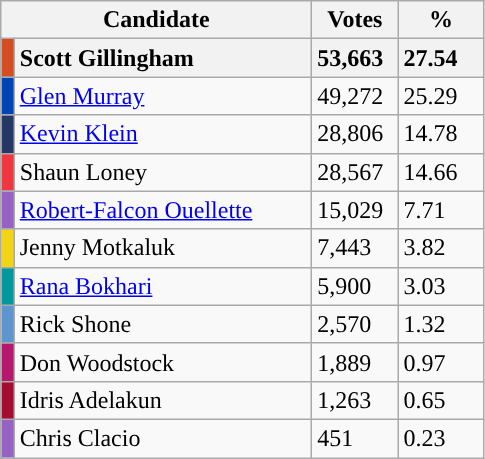<table class="wikitable">
<tr>
<th bgcolor="#DDDDFF" width="200px"; colspan=2>Candidate</th>
<th bgcolor="#DDDDFF" width="50px">Votes</th>
<th bgcolor="#DDDDFF" width="50px">%</th>
</tr>
<tr>
<td style="background:#d34e23;"></td>
<th style="text-align:left; background:#">Scott Gillingham</th>
<th style="text-align:left; background:#">53,663</th>
<th style="text-align:left; background:#">27.54</th>
</tr>
<tr>
<td style="background:#0142b4;"></td>
<td><a href='#'>Glen Murray</a></td>
<td>49,272</td>
<td>25.29</td>
</tr>
<tr>
<td style="background:#263766;"></td>
<td><a href='#'>Kevin Klein</a></td>
<td>28,806</td>
<td>14.78</td>
</tr>
<tr>
<td style="background:#ef3741;"></td>
<td>Shaun Loney</td>
<td>28,567</td>
<td>14.66</td>
</tr>
<tr>
<td style="background:#9562c3;"></td>
<td><a href='#'>Robert-Falcon Ouellette</a></td>
<td>15,029</td>
<td>7.71</td>
</tr>
<tr>
<td style="background:#f3d315;"></td>
<td>Jenny Motkaluk</td>
<td>7,443</td>
<td>3.82</td>
</tr>
<tr>
<td style="background:#03989e;"></td>
<td><a href='#'>Rana Bokhari</a></td>
<td>5,900</td>
<td>3.03</td>
</tr>
<tr>
<td style="background:#5f95ce;"></td>
<td>Rick Shone</td>
<td>2,570</td>
<td>1.32</td>
</tr>
<tr>
<td style="background:#b5186d;"></td>
<td>Don Woodstock</td>
<td>1,889</td>
<td>0.97</td>
</tr>
<tr>
<td style="background:#a40d30;"></td>
<td>Idris Adelakun</td>
<td>1,263</td>
<td>0.65</td>
</tr>
<tr>
<td style="background:#9562c3;"></td>
<td>Chris Clacio</td>
<td>451</td>
<td>0.23</td>
</tr>
</table>
